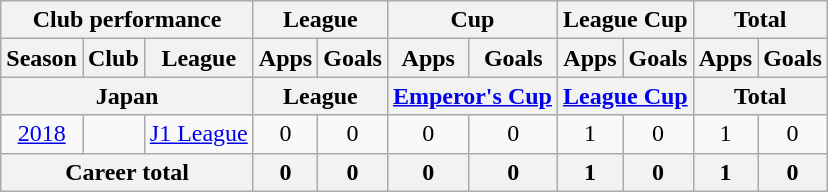<table class="wikitable" style="text-align:center;">
<tr>
<th colspan=3>Club performance</th>
<th colspan=2>League</th>
<th colspan=2>Cup</th>
<th colspan=2>League Cup</th>
<th colspan=2>Total</th>
</tr>
<tr>
<th>Season</th>
<th>Club</th>
<th>League</th>
<th>Apps</th>
<th>Goals</th>
<th>Apps</th>
<th>Goals</th>
<th>Apps</th>
<th>Goals</th>
<th>Apps</th>
<th>Goals</th>
</tr>
<tr>
<th colspan=3>Japan</th>
<th colspan=2>League</th>
<th colspan=2><a href='#'>Emperor's Cup</a></th>
<th colspan=2><a href='#'>League Cup</a></th>
<th colspan=2>Total</th>
</tr>
<tr>
<td><a href='#'>2018</a></td>
<td rowspan="1"></td>
<td rowspan="1"><a href='#'>J1 League</a></td>
<td>0</td>
<td>0</td>
<td>0</td>
<td>0</td>
<td>1</td>
<td>0</td>
<td>1</td>
<td>0</td>
</tr>
<tr>
<th colspan=3>Career total</th>
<th>0</th>
<th>0</th>
<th>0</th>
<th>0</th>
<th>1</th>
<th>0</th>
<th>1</th>
<th>0</th>
</tr>
</table>
